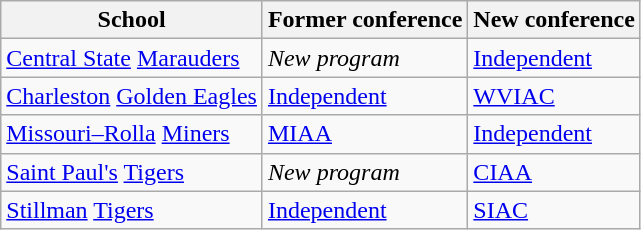<table class="wikitable sortable">
<tr>
<th>School</th>
<th>Former conference</th>
<th>New conference</th>
</tr>
<tr>
<td><a href='#'>Central State</a> <a href='#'>Marauders</a></td>
<td><em>New program</em></td>
<td><a href='#'>Independent</a></td>
</tr>
<tr>
<td><a href='#'>Charleston</a> <a href='#'>Golden Eagles</a></td>
<td><a href='#'>Independent</a></td>
<td><a href='#'>WVIAC</a></td>
</tr>
<tr>
<td><a href='#'>Missouri–Rolla</a> <a href='#'>Miners</a></td>
<td><a href='#'>MIAA</a></td>
<td><a href='#'>Independent</a></td>
</tr>
<tr>
<td><a href='#'>Saint Paul's</a> <a href='#'>Tigers</a></td>
<td><em>New program</em></td>
<td><a href='#'>CIAA</a></td>
</tr>
<tr>
<td><a href='#'>Stillman</a> <a href='#'>Tigers</a></td>
<td><a href='#'>Independent</a></td>
<td><a href='#'>SIAC</a></td>
</tr>
</table>
